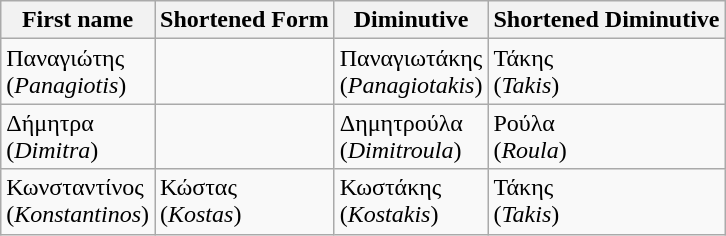<table class="wikitable">
<tr>
<th>First name</th>
<th>Shortened Form</th>
<th>Diminutive</th>
<th>Shortened Diminutive</th>
</tr>
<tr>
<td>Παναγιώτης<br>(<em>Panagiotis</em>)</td>
<td></td>
<td>Παναγιωτάκης<br>(<em>Panagiotakis</em>)</td>
<td>Τάκης<br>(<em>Takis</em>)</td>
</tr>
<tr>
<td>Δήμητρα<br>(<em>Dimitra</em>)</td>
<td></td>
<td>Δημητρούλα<br>(<em>Dimitroula</em>)</td>
<td>Ρούλα<br>(<em>Roula</em>)</td>
</tr>
<tr>
<td>Κωνσταντίνος<br>(<em>Konstantinos</em>)</td>
<td>Κώστας<br>(<em>Kostas</em>)</td>
<td>Κωστάκης<br>(<em>Kostakis</em>)</td>
<td>Τάκης<br>(<em>Takis</em>)</td>
</tr>
</table>
